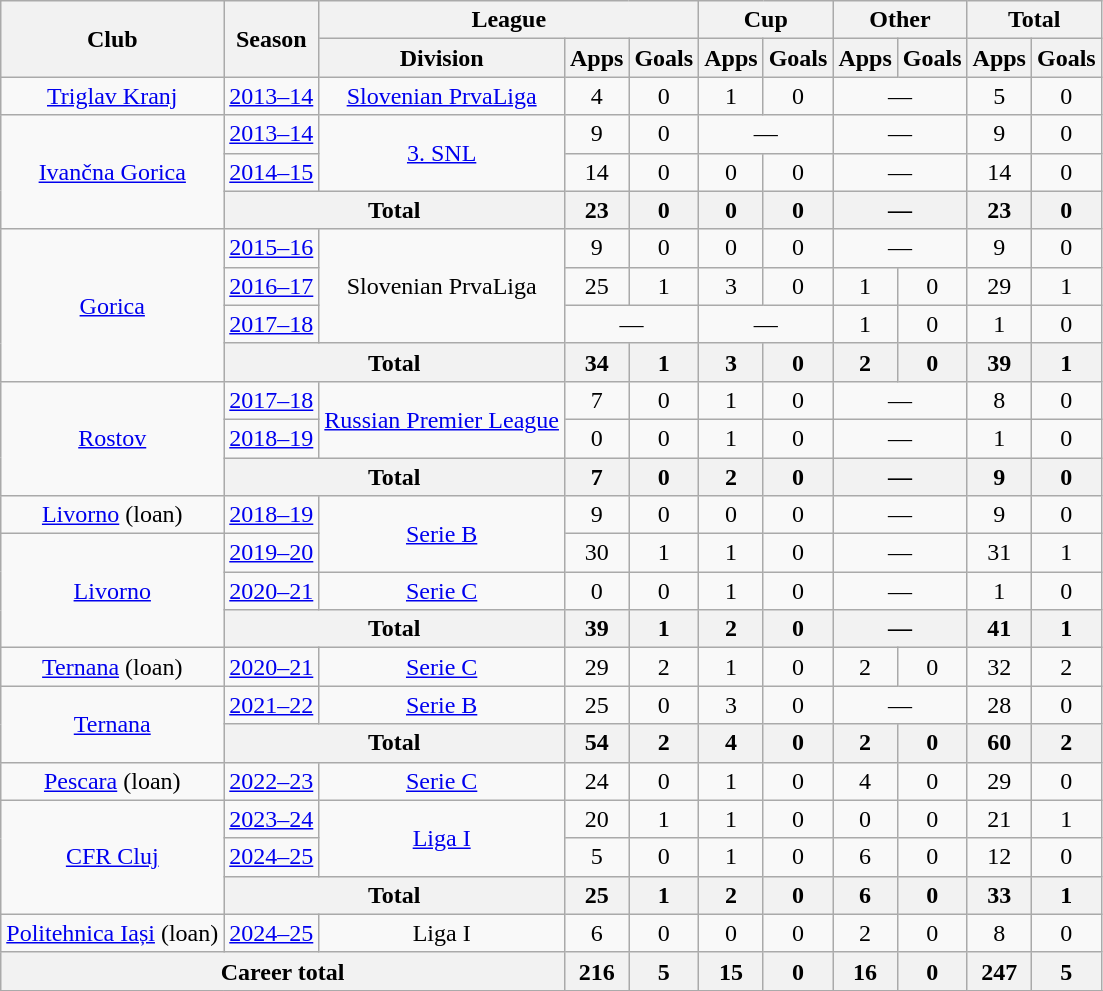<table class="wikitable" style="text-align: center;">
<tr>
<th rowspan=2>Club</th>
<th rowspan=2>Season</th>
<th colspan=3>League</th>
<th colspan=2>Cup</th>
<th colspan=2>Other</th>
<th colspan=2>Total</th>
</tr>
<tr>
<th>Division</th>
<th>Apps</th>
<th>Goals</th>
<th>Apps</th>
<th>Goals</th>
<th>Apps</th>
<th>Goals</th>
<th>Apps</th>
<th>Goals</th>
</tr>
<tr>
<td><a href='#'>Triglav Kranj</a></td>
<td><a href='#'>2013–14</a></td>
<td><a href='#'>Slovenian PrvaLiga</a></td>
<td>4</td>
<td>0</td>
<td>1</td>
<td>0</td>
<td colspan=2>—</td>
<td>5</td>
<td>0</td>
</tr>
<tr>
<td rowspan=3><a href='#'>Ivančna Gorica</a></td>
<td><a href='#'>2013–14</a></td>
<td rowspan=2><a href='#'>3. SNL</a></td>
<td>9</td>
<td>0</td>
<td colspan=2>—</td>
<td colspan=2>—</td>
<td>9</td>
<td>0</td>
</tr>
<tr>
<td><a href='#'>2014–15</a></td>
<td>14</td>
<td>0</td>
<td>0</td>
<td>0</td>
<td colspan=2>—</td>
<td>14</td>
<td>0</td>
</tr>
<tr>
<th colspan=2>Total</th>
<th>23</th>
<th>0</th>
<th>0</th>
<th>0</th>
<th colspan=2>—</th>
<th>23</th>
<th>0</th>
</tr>
<tr>
<td rowspan=4><a href='#'>Gorica</a></td>
<td><a href='#'>2015–16</a></td>
<td rowspan=3>Slovenian PrvaLiga</td>
<td>9</td>
<td>0</td>
<td>0</td>
<td>0</td>
<td colspan=2>—</td>
<td>9</td>
<td>0</td>
</tr>
<tr>
<td><a href='#'>2016–17</a></td>
<td>25</td>
<td>1</td>
<td>3</td>
<td>0</td>
<td>1</td>
<td>0</td>
<td>29</td>
<td>1</td>
</tr>
<tr>
<td><a href='#'>2017–18</a></td>
<td colspan=2>—</td>
<td colspan=2>—</td>
<td>1</td>
<td>0</td>
<td>1</td>
<td>0</td>
</tr>
<tr>
<th colspan=2>Total</th>
<th>34</th>
<th>1</th>
<th>3</th>
<th>0</th>
<th>2</th>
<th>0</th>
<th>39</th>
<th>1</th>
</tr>
<tr>
<td rowspan=3><a href='#'>Rostov</a></td>
<td><a href='#'>2017–18</a></td>
<td rowspan=2><a href='#'>Russian Premier League</a></td>
<td>7</td>
<td>0</td>
<td>1</td>
<td>0</td>
<td colspan=2>—</td>
<td>8</td>
<td>0</td>
</tr>
<tr>
<td><a href='#'>2018–19</a></td>
<td>0</td>
<td>0</td>
<td>1</td>
<td>0</td>
<td colspan=2>—</td>
<td>1</td>
<td>0</td>
</tr>
<tr>
<th colspan=2>Total</th>
<th>7</th>
<th>0</th>
<th>2</th>
<th>0</th>
<th colspan=2>—</th>
<th>9</th>
<th>0</th>
</tr>
<tr>
<td rowspan=1><a href='#'>Livorno</a> (loan)</td>
<td><a href='#'>2018–19</a></td>
<td rowspan=2><a href='#'>Serie B</a></td>
<td>9</td>
<td>0</td>
<td>0</td>
<td>0</td>
<td colspan=2>—</td>
<td>9</td>
<td>0</td>
</tr>
<tr>
<td rowspan=3><a href='#'>Livorno</a></td>
<td><a href='#'>2019–20</a></td>
<td>30</td>
<td>1</td>
<td>1</td>
<td>0</td>
<td colspan=2>—</td>
<td>31</td>
<td>1</td>
</tr>
<tr>
<td><a href='#'>2020–21</a></td>
<td><a href='#'>Serie C</a></td>
<td>0</td>
<td>0</td>
<td>1</td>
<td>0</td>
<td colspan=2>—</td>
<td>1</td>
<td>0</td>
</tr>
<tr>
<th colspan=2>Total</th>
<th>39</th>
<th>1</th>
<th>2</th>
<th>0</th>
<th colspan=2>—</th>
<th>41</th>
<th>1</th>
</tr>
<tr>
<td rowspan=1><a href='#'>Ternana</a> (loan)</td>
<td><a href='#'>2020–21</a></td>
<td><a href='#'>Serie C</a></td>
<td>29</td>
<td>2</td>
<td>1</td>
<td>0</td>
<td>2</td>
<td>0</td>
<td>32</td>
<td>2</td>
</tr>
<tr>
<td rowspan=2><a href='#'>Ternana</a></td>
<td><a href='#'>2021–22</a></td>
<td><a href='#'>Serie B</a></td>
<td>25</td>
<td>0</td>
<td>3</td>
<td>0</td>
<td colspan=2>—</td>
<td>28</td>
<td>0</td>
</tr>
<tr>
<th colspan=2>Total</th>
<th>54</th>
<th>2</th>
<th>4</th>
<th>0</th>
<th>2</th>
<th>0</th>
<th>60</th>
<th>2</th>
</tr>
<tr>
<td><a href='#'>Pescara</a> (loan)</td>
<td><a href='#'>2022–23</a></td>
<td><a href='#'>Serie C</a></td>
<td>24</td>
<td>0</td>
<td>1</td>
<td>0</td>
<td>4</td>
<td>0</td>
<td>29</td>
<td>0</td>
</tr>
<tr>
<td rowspan=3><a href='#'>CFR Cluj</a></td>
<td><a href='#'>2023–24</a></td>
<td rowspan=2><a href='#'>Liga I</a></td>
<td>20</td>
<td>1</td>
<td>1</td>
<td>0</td>
<td>0</td>
<td>0</td>
<td>21</td>
<td>1</td>
</tr>
<tr>
<td><a href='#'>2024–25</a></td>
<td>5</td>
<td>0</td>
<td>1</td>
<td>0</td>
<td>6</td>
<td>0</td>
<td>12</td>
<td>0</td>
</tr>
<tr>
<th colspan=2>Total</th>
<th>25</th>
<th>1</th>
<th>2</th>
<th>0</th>
<th>6</th>
<th>0</th>
<th>33</th>
<th>1</th>
</tr>
<tr>
<td rowspan=1><a href='#'>Politehnica Iași</a> (loan)</td>
<td><a href='#'>2024–25</a></td>
<td>Liga I</td>
<td>6</td>
<td>0</td>
<td>0</td>
<td>0</td>
<td>2</td>
<td>0</td>
<td>8</td>
<td>0</td>
</tr>
<tr>
<th colspan=3>Career total</th>
<th>216</th>
<th>5</th>
<th>15</th>
<th>0</th>
<th>16</th>
<th>0</th>
<th>247</th>
<th>5</th>
</tr>
<tr>
</tr>
</table>
